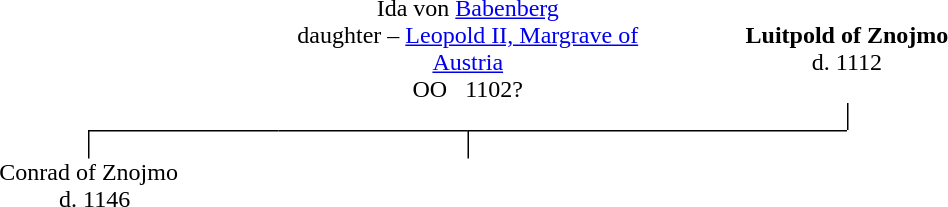<table style="width:100%; text-align:center; vertical-align:top;" cellspacing="0" cellpadding="0">
<tr style="vertical-align:top;">
<td colspan="2"></td>
<td colspan="2" style="vertical-align:middle;">Ida von <a href='#'>Babenberg</a><br>daughter – <a href='#'>Leopold II, Margrave of Austria</a> <br><span>OO</span>   1102?</td>
<td colspan="2" style="vertical-align:middle;"><strong>Luitpold of Znojmo</strong><br>d. 1112</td>
<td colspan="2"></td>
<td colspan="2"></td>
</tr>
<tr>
<td style="width:10%;"> </td>
<td style="width:10%;"> </td>
<td style="width:10%;"> </td>
<td style="width:10%;"> </td>
<td style="width:10%;"> </td>
<td style="width:10%;border-left:1px solid black;"> </td>
<td style="width:10%;"> </td>
<td style="width:10%;"> </td>
<td style="width:10%;"> </td>
<td style="width:10%;"> </td>
</tr>
<tr style="text-align:left;">
<td style="width:10%;"> </td>
<td style="width:10%;border-left:1px solid black;border-top:1px solid black;"> </td>
<td style="width:10%;border-top:1px solid black;"> </td>
<td style="width:10%;border-left:1px solid black;border-top:1px solid black;"> </td>
<td style="width:10%;border-top:1px solid black;"> </td>
<td style="width:10%;"> </td>
<td style="width:10%;"> </td>
<td style="width:10%;"> </td>
<td style="width:10%;"> </td>
<td style="width:10%;"> </td>
</tr>
<tr style="vertical-align:top;">
<td colspan="2">Conrad of Znojmo<br>  d. 1146 <br> </td>
</tr>
</table>
